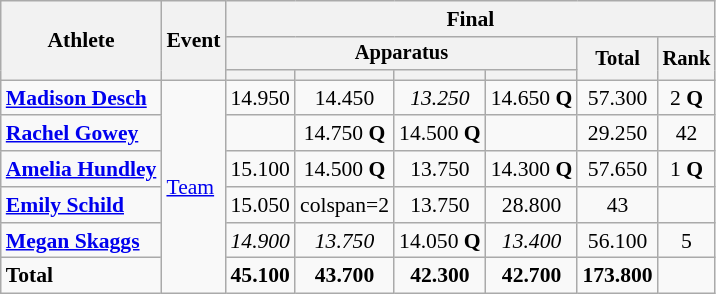<table class="wikitable" style="font-size:90%">
<tr>
<th rowspan=3>Athlete</th>
<th rowspan=3>Event</th>
<th colspan=6>Final</th>
</tr>
<tr style="font-size:95%">
<th colspan=4>Apparatus</th>
<th rowspan=2>Total</th>
<th rowspan=2>Rank</th>
</tr>
<tr style="font-size:95%">
<th></th>
<th></th>
<th></th>
<th></th>
</tr>
<tr align=center>
<td align=left><strong><a href='#'>Madison Desch</a></strong></td>
<td style="text-align:left;" rowspan="6"><a href='#'>Team</a></td>
<td>14.950</td>
<td>14.450</td>
<td><em>13.250</em></td>
<td>14.650 <strong>Q</strong></td>
<td>57.300</td>
<td>2 <strong>Q</strong></td>
</tr>
<tr align=center>
<td align=left><strong><a href='#'>Rachel Gowey</a></strong></td>
<td></td>
<td>14.750 <strong>Q</strong></td>
<td>14.500 <strong>Q</strong></td>
<td></td>
<td>29.250</td>
<td>42</td>
</tr>
<tr align=center>
<td align=left><strong><a href='#'>Amelia Hundley</a></strong></td>
<td>15.100</td>
<td>14.500 <strong>Q</strong></td>
<td>13.750</td>
<td>14.300 <strong>Q</strong></td>
<td>57.650</td>
<td>1 <strong>Q</strong></td>
</tr>
<tr align=center>
<td align=left><strong><a href='#'>Emily Schild</a></strong></td>
<td>15.050</td>
<td>colspan=2 </td>
<td>13.750</td>
<td>28.800</td>
<td>43</td>
</tr>
<tr align=center>
<td align=left><strong><a href='#'>Megan Skaggs</a></strong></td>
<td><em>14.900</em></td>
<td><em>13.750</em></td>
<td>14.050 <strong>Q</strong></td>
<td><em>13.400</em></td>
<td>56.100</td>
<td>5</td>
</tr>
<tr align=center>
<td align=left><strong>Total</strong></td>
<td><strong>45.100</strong></td>
<td><strong>43.700</strong></td>
<td><strong>42.300</strong></td>
<td><strong>42.700</strong></td>
<td><strong>173.800</strong></td>
<td></td>
</tr>
</table>
